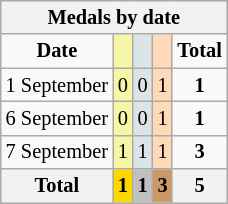<table class="wikitable" style="font-size:85%">
<tr bgcolor="#efefef">
<th colspan=6>Medals by date</th>
</tr>
<tr align=center>
<td><strong>Date</strong></td>
<td bgcolor=#f7f6a8></td>
<td bgcolor=#dce5e5></td>
<td bgcolor=#ffdab9></td>
<td><strong>Total</strong></td>
</tr>
<tr align=center>
<td>1 September</td>
<td style="background:#F7F6A8;">0</td>
<td style="background:#DCE5E5;">0</td>
<td style="background:#FFDAB9;">1</td>
<td><strong>1</strong></td>
</tr>
<tr align=center>
<td>6 September</td>
<td style="background:#F7F6A8;">0</td>
<td style="background:#DCE5E5;">0</td>
<td style="background:#FFDAB9;">1</td>
<td><strong>1</strong></td>
</tr>
<tr align=center>
<td>7 September</td>
<td style="background:#F7F6A8;">1</td>
<td style="background:#DCE5E5;">1</td>
<td style="background:#FFDAB9;">1</td>
<td><strong>3</strong></td>
</tr>
<tr align=center>
<th><strong>Total</strong></th>
<th style="background:gold;"><strong>1</strong></th>
<th style="background:silver;"><strong>1</strong></th>
<th style="background:#c96;"><strong>3</strong></th>
<th>5</th>
</tr>
</table>
